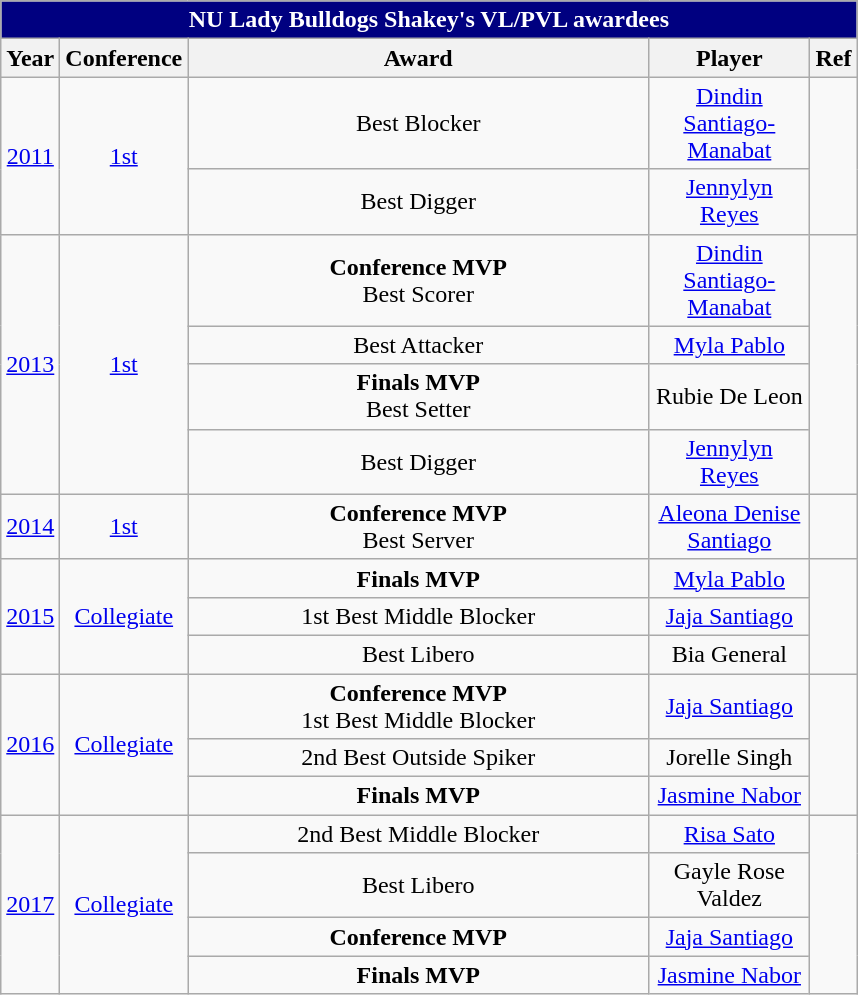<table class="wikitable">
<tr>
<th colspan="5" style= "background: #000080; color: white; text-align: center"><strong>NU Lady Bulldogs Shakey's VL/PVL awardees</strong></th>
</tr>
<tr>
<th width=5>Year</th>
<th width=5>Conference</th>
<th width=300>Award</th>
<th width=100>Player</th>
<th width=5>Ref</th>
</tr>
<tr align=center>
<td rowspan=2><a href='#'>2011</a></td>
<td rowspan=2><a href='#'>1st</a></td>
<td>Best Blocker</td>
<td><a href='#'>Dindin Santiago-Manabat</a></td>
<td rowspan=2></td>
</tr>
<tr align=center>
<td>Best Digger</td>
<td><a href='#'>Jennylyn Reyes</a></td>
</tr>
<tr align=center>
<td rowspan=4><a href='#'>2013</a></td>
<td rowspan=4><a href='#'>1st</a></td>
<td><strong>Conference MVP</strong> <br> Best Scorer</td>
<td><a href='#'>Dindin Santiago-Manabat</a></td>
<td rowspan=4></td>
</tr>
<tr align=center>
<td>Best Attacker</td>
<td><a href='#'>Myla Pablo</a></td>
</tr>
<tr align=center>
<td><strong>Finals MVP</strong> <br> Best Setter</td>
<td>Rubie De Leon</td>
</tr>
<tr align=center>
<td>Best Digger</td>
<td><a href='#'>Jennylyn Reyes</a></td>
</tr>
<tr align=center>
<td rowspan=1><a href='#'>2014</a></td>
<td rowspan=1><a href='#'>1st</a></td>
<td><strong>Conference MVP</strong><br>Best Server</td>
<td><a href='#'>Aleona Denise Santiago</a></td>
<td></td>
</tr>
<tr align=center>
<td rowspan=3><a href='#'>2015</a></td>
<td rowspan=3><a href='#'>Collegiate</a></td>
<td><strong>Finals MVP</strong></td>
<td><a href='#'>Myla Pablo</a></td>
<td rowspan=3></td>
</tr>
<tr align=center>
<td>1st Best Middle Blocker</td>
<td><a href='#'>Jaja Santiago</a></td>
</tr>
<tr align=center>
<td>Best Libero</td>
<td>Bia General</td>
</tr>
<tr align=center>
<td rowspan=3><a href='#'>2016</a></td>
<td rowspan=3><a href='#'>Collegiate</a></td>
<td><strong>Conference MVP</strong><br> 1st Best Middle Blocker</td>
<td><a href='#'>Jaja Santiago</a></td>
<td rowspan=3></td>
</tr>
<tr align=center>
<td>2nd Best Outside Spiker</td>
<td>Jorelle Singh</td>
</tr>
<tr align=center>
<td><strong>Finals MVP</strong></td>
<td><a href='#'>Jasmine Nabor</a></td>
</tr>
<tr align=center>
<td rowspan=4><a href='#'>2017</a></td>
<td rowspan=4><a href='#'>Collegiate</a></td>
<td>2nd Best Middle Blocker</td>
<td><a href='#'>Risa Sato</a></td>
<td rowspan=4></td>
</tr>
<tr align=center>
<td>Best Libero</td>
<td>Gayle Rose Valdez</td>
</tr>
<tr align=center>
<td><strong>Conference MVP</strong></td>
<td rowspan=1><a href='#'>Jaja Santiago</a></td>
</tr>
<tr align=center>
<td><strong>Finals MVP</strong></td>
<td><a href='#'>Jasmine Nabor</a></td>
</tr>
</table>
